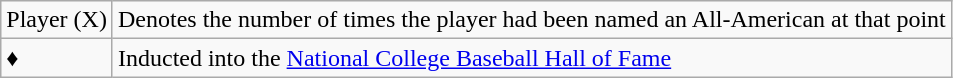<table class="wikitable">
<tr>
<td>Player (X)</td>
<td>Denotes the number of times the player had been named an All-American at that point</td>
</tr>
<tr>
<td>♦</td>
<td>Inducted into the <a href='#'>National College Baseball Hall of Fame</a></td>
</tr>
</table>
